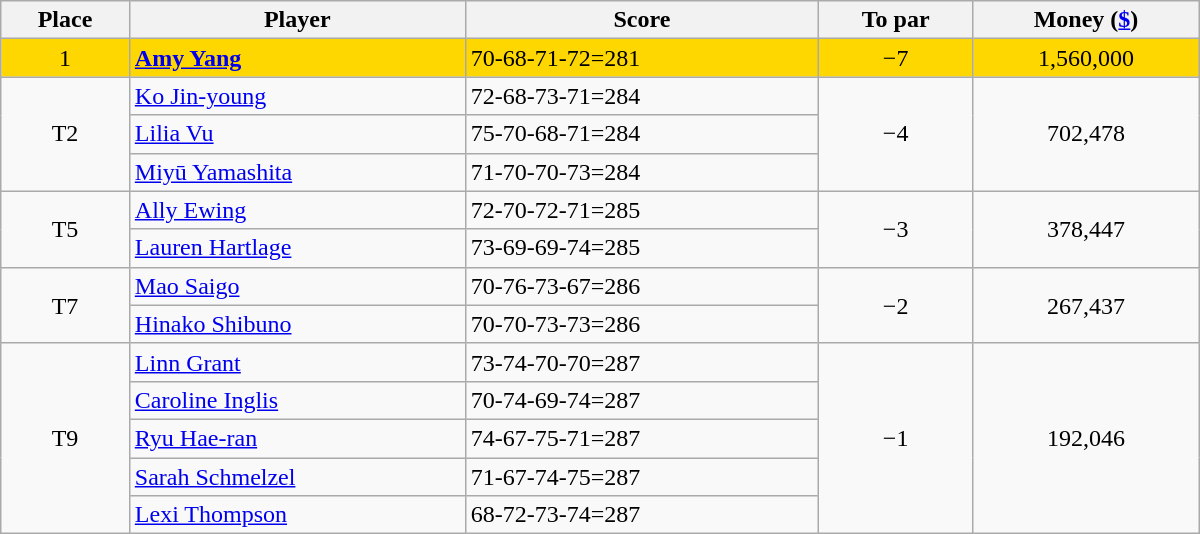<table class="wikitable" style="width:50em;margin-bottom:0;">
<tr>
<th>Place</th>
<th>Player</th>
<th>Score</th>
<th>To par</th>
<th>Money (<a href='#'>$</a>)</th>
</tr>
<tr style="background:gold">
<td align=center>1</td>
<td> <strong><a href='#'>Amy Yang</a></strong></td>
<td>70-68-71-72=281</td>
<td align=center>−7</td>
<td align=center>1,560,000</td>
</tr>
<tr>
<td rowspan=3 align=center>T2</td>
<td> <a href='#'>Ko Jin-young</a></td>
<td>72-68-73-71=284</td>
<td rowspan=3 align=center>−4</td>
<td rowspan=3 align=center>702,478</td>
</tr>
<tr>
<td> <a href='#'>Lilia Vu</a></td>
<td>75-70-68-71=284</td>
</tr>
<tr>
<td> <a href='#'>Miyū Yamashita</a></td>
<td>71-70-70-73=284</td>
</tr>
<tr>
<td rowspan=2 align=center>T5</td>
<td> <a href='#'>Ally Ewing</a></td>
<td>72-70-72-71=285</td>
<td rowspan=2 align=center>−3</td>
<td rowspan=2 align=center>378,447</td>
</tr>
<tr>
<td> <a href='#'>Lauren Hartlage</a></td>
<td>73-69-69-74=285</td>
</tr>
<tr>
<td rowspan=2 align=center>T7</td>
<td> <a href='#'>Mao Saigo</a></td>
<td>70-76-73-67=286</td>
<td rowspan=2 align=center>−2</td>
<td rowspan=2 align=center>267,437</td>
</tr>
<tr>
<td> <a href='#'>Hinako Shibuno</a></td>
<td>70-70-73-73=286</td>
</tr>
<tr>
<td rowspan=5 align=center>T9</td>
<td> <a href='#'>Linn Grant</a></td>
<td>73-74-70-70=287</td>
<td rowspan=5 align=center>−1</td>
<td rowspan=5 align=center>192,046</td>
</tr>
<tr>
<td> <a href='#'>Caroline Inglis</a></td>
<td>70-74-69-74=287</td>
</tr>
<tr>
<td> <a href='#'>Ryu Hae-ran</a></td>
<td>74-67-75-71=287</td>
</tr>
<tr>
<td> <a href='#'>Sarah Schmelzel</a></td>
<td>71-67-74-75=287</td>
</tr>
<tr>
<td> <a href='#'>Lexi Thompson</a></td>
<td>68-72-73-74=287</td>
</tr>
</table>
